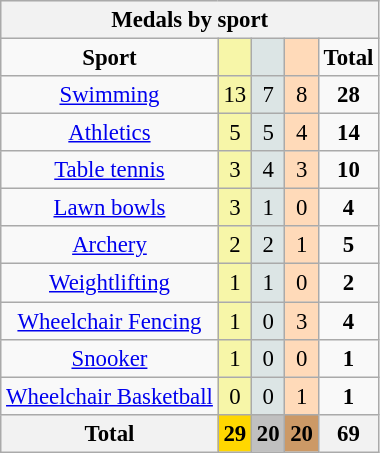<table class="wikitable" style="font-size:95%">
<tr style="background:#efefef;">
<th colspan=5>Medals by sport</th>
</tr>
<tr style="text-align:center;">
<td><strong>Sport</strong></td>
<td bgcolor=#f7f6a8></td>
<td bgcolor=#dce5e5></td>
<td bgcolor=#ffdab9></td>
<td><strong>Total</strong></td>
</tr>
<tr style="text-align:center;">
<td><a href='#'>Swimming</a></td>
<td style="background:#F7F6A8;">13</td>
<td style="background:#DCE5E5;">7</td>
<td style="background:#FFDAB9;">8</td>
<td><strong>28</strong></td>
</tr>
<tr style="text-align:center;">
<td><a href='#'>Athletics</a></td>
<td style="background:#F7F6A8;">5</td>
<td style="background:#DCE5E5;">5</td>
<td style="background:#FFDAB9;">4</td>
<td><strong>14</strong></td>
</tr>
<tr style="text-align:center;">
<td><a href='#'>Table tennis</a></td>
<td style="background:#F7F6A8;">3</td>
<td style="background:#DCE5E5;">4</td>
<td style="background:#FFDAB9;">3</td>
<td><strong>10</strong></td>
</tr>
<tr style="text-align:center;">
<td><a href='#'>Lawn bowls</a></td>
<td style="background:#F7F6A8;">3</td>
<td style="background:#DCE5E5;">1</td>
<td style="background:#FFDAB9;">0</td>
<td><strong>4</strong></td>
</tr>
<tr style="text-align:center;">
<td><a href='#'>Archery</a></td>
<td style="background:#F7F6A8;">2</td>
<td style="background:#DCE5E5;">2</td>
<td style="background:#FFDAB9;">1</td>
<td><strong>5</strong></td>
</tr>
<tr style="text-align:center;">
<td><a href='#'>Weightlifting</a></td>
<td style="background:#F7F6A8;">1</td>
<td style="background:#DCE5E5;">1</td>
<td style="background:#FFDAB9;">0</td>
<td><strong>2</strong></td>
</tr>
<tr style="text-align:center;">
<td><a href='#'>Wheelchair Fencing</a></td>
<td style="background:#F7F6A8;">1</td>
<td style="background:#DCE5E5;">0</td>
<td style="background:#FFDAB9;">3</td>
<td><strong>4</strong></td>
</tr>
<tr style="text-align:center;">
<td><a href='#'>Snooker</a></td>
<td style="background:#F7F6A8;">1</td>
<td style="background:#DCE5E5;">0</td>
<td style="background:#FFDAB9;">0</td>
<td><strong>1</strong></td>
</tr>
<tr style="text-align:center;">
<td><a href='#'>Wheelchair Basketball</a></td>
<td style="background:#F7F6A8;">0</td>
<td style="background:#DCE5E5;">0</td>
<td style="background:#FFDAB9;">1</td>
<td><strong>1</strong></td>
</tr>
<tr>
<th>Total</th>
<th style="background:gold;">29</th>
<th style="background:silver;">20</th>
<th style="background:#c96;">20</th>
<th>69</th>
</tr>
</table>
